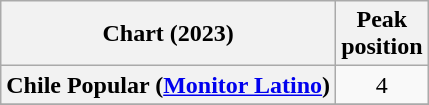<table class="wikitable sortable plainrowheaders" style="text-align:center">
<tr>
<th>Chart (2023)</th>
<th>Peak<br>position</th>
</tr>
<tr>
<th scope="row">Chile Popular (<a href='#'>Monitor Latino</a>)</th>
<td>4</td>
</tr>
<tr>
</tr>
</table>
